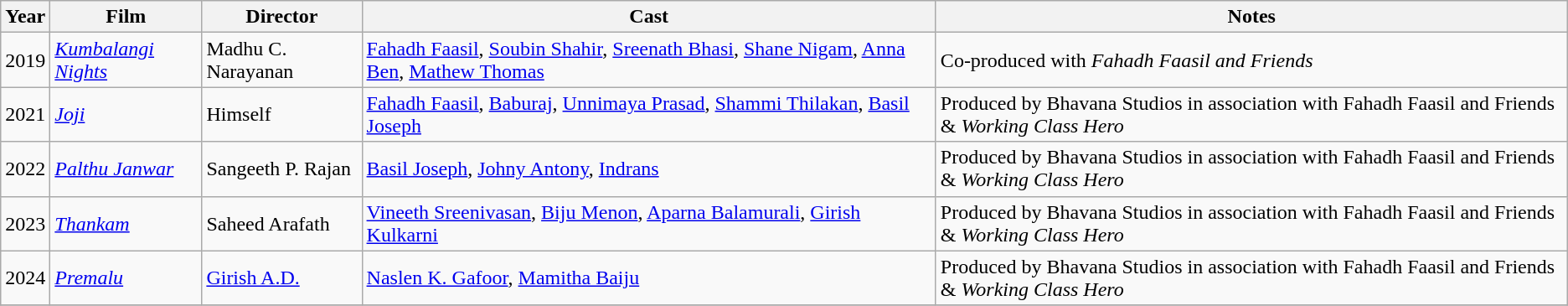<table class="wikitable sortable">
<tr>
<th>Year</th>
<th>Film</th>
<th>Director</th>
<th>Cast</th>
<th>Notes</th>
</tr>
<tr>
<td>2019</td>
<td><em><a href='#'>Kumbalangi Nights</a></em></td>
<td>Madhu C. Narayanan</td>
<td><a href='#'>Fahadh Faasil</a>, <a href='#'>Soubin Shahir</a>, <a href='#'>Sreenath Bhasi</a>, <a href='#'>Shane Nigam</a>, <a href='#'>Anna Ben</a>, <a href='#'>Mathew Thomas</a></td>
<td>Co-produced with <em>Fahadh Faasil and Friends</em></td>
</tr>
<tr>
<td>2021</td>
<td><em><a href='#'>Joji</a></em></td>
<td>Himself</td>
<td><a href='#'>Fahadh Faasil</a>, <a href='#'>Baburaj</a>, <a href='#'>Unnimaya Prasad</a>, <a href='#'>Shammi Thilakan</a>, <a href='#'>Basil Joseph</a></td>
<td>Produced by Bhavana Studios in association with Fahadh Faasil and Friends & <em>Working Class Hero</em></td>
</tr>
<tr>
<td>2022</td>
<td><em><a href='#'>Palthu Janwar</a></em></td>
<td>Sangeeth P. Rajan</td>
<td><a href='#'>Basil Joseph</a>, <a href='#'>Johny Antony</a>, <a href='#'>Indrans</a></td>
<td>Produced by Bhavana Studios in association with Fahadh Faasil and Friends & <em>Working Class Hero</em></td>
</tr>
<tr>
<td>2023</td>
<td><em><a href='#'>Thankam</a></em></td>
<td>Saheed Arafath</td>
<td><a href='#'>Vineeth Sreenivasan</a>, <a href='#'>Biju Menon</a>, <a href='#'>Aparna Balamurali</a>, <a href='#'>Girish Kulkarni</a></td>
<td>Produced by Bhavana Studios in association with Fahadh Faasil and Friends & <em>Working Class Hero</em></td>
</tr>
<tr>
<td>2024</td>
<td><em><a href='#'>Premalu</a></em></td>
<td><a href='#'>Girish A.D.</a></td>
<td><a href='#'>Naslen K. Gafoor</a>, <a href='#'>Mamitha Baiju</a></td>
<td>Produced by Bhavana Studios in association with Fahadh Faasil and Friends & <em>Working Class Hero</em></td>
</tr>
<tr>
</tr>
</table>
